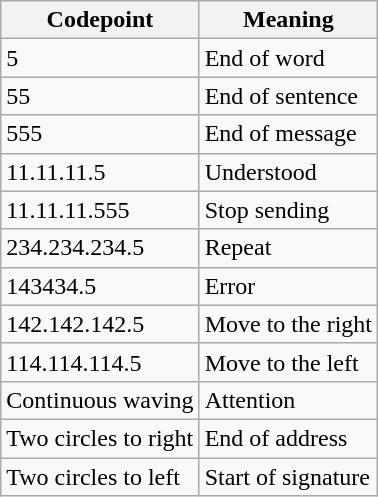<table class="wikitable">
<tr>
<th>Codepoint</th>
<th>Meaning</th>
</tr>
<tr>
<td>5</td>
<td>End of word</td>
</tr>
<tr>
<td>55</td>
<td>End of sentence</td>
</tr>
<tr>
<td>555</td>
<td>End of message</td>
</tr>
<tr>
<td>11.11.11.5</td>
<td>Understood</td>
</tr>
<tr>
<td>11.11.11.555</td>
<td>Stop sending</td>
</tr>
<tr>
<td>234.234.234.5</td>
<td>Repeat</td>
</tr>
<tr>
<td>143434.5</td>
<td>Error</td>
</tr>
<tr>
<td>142.142.142.5</td>
<td>Move to the right</td>
</tr>
<tr>
<td>114.114.114.5</td>
<td>Move to the left</td>
</tr>
<tr>
<td>Continuous waving</td>
<td>Attention</td>
</tr>
<tr>
<td>Two circles to right</td>
<td>End of address</td>
</tr>
<tr>
<td>Two circles to left</td>
<td>Start of signature</td>
</tr>
</table>
